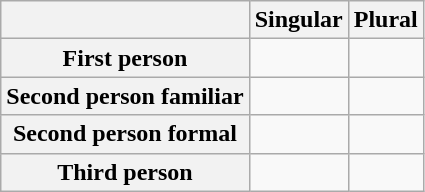<table class="wikitable">
<tr>
<th></th>
<th>Singular</th>
<th>Plural</th>
</tr>
<tr>
<th>First person</th>
<td></td>
<td></td>
</tr>
<tr>
<th>Second person familiar</th>
<td></td>
<td></td>
</tr>
<tr>
<th>Second person formal</th>
<td></td>
<td></td>
</tr>
<tr>
<th>Third person</th>
<td></td>
<td></td>
</tr>
</table>
